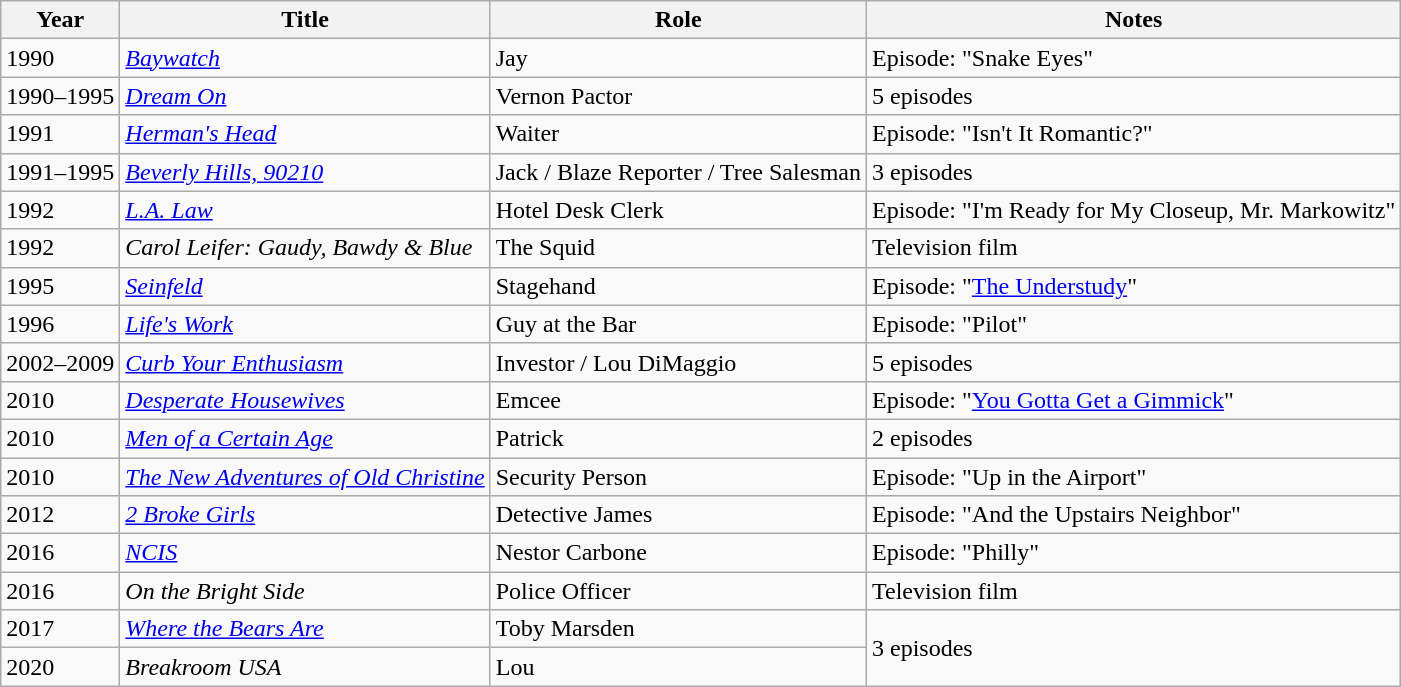<table class="wikitable sortable">
<tr>
<th>Year</th>
<th>Title</th>
<th>Role</th>
<th>Notes</th>
</tr>
<tr>
<td>1990</td>
<td><em><a href='#'>Baywatch</a></em></td>
<td>Jay</td>
<td>Episode: "Snake Eyes"</td>
</tr>
<tr>
<td>1990–1995</td>
<td><a href='#'><em>Dream On</em></a></td>
<td>Vernon Pactor</td>
<td>5 episodes</td>
</tr>
<tr>
<td>1991</td>
<td><em><a href='#'>Herman's Head</a></em></td>
<td>Waiter</td>
<td>Episode: "Isn't It Romantic?"</td>
</tr>
<tr>
<td>1991–1995</td>
<td><em><a href='#'>Beverly Hills, 90210</a></em></td>
<td>Jack / Blaze Reporter / Tree Salesman</td>
<td>3 episodes</td>
</tr>
<tr>
<td>1992</td>
<td><em><a href='#'>L.A. Law</a></em></td>
<td>Hotel Desk Clerk</td>
<td>Episode: "I'm Ready for My Closeup, Mr. Markowitz"</td>
</tr>
<tr>
<td>1992</td>
<td><em>Carol Leifer: Gaudy, Bawdy & Blue</em></td>
<td>The Squid</td>
<td>Television film</td>
</tr>
<tr>
<td>1995</td>
<td><em><a href='#'>Seinfeld</a></em></td>
<td>Stagehand</td>
<td>Episode: "<a href='#'>The Understudy</a>"</td>
</tr>
<tr>
<td>1996</td>
<td><em><a href='#'>Life's Work</a></em></td>
<td>Guy at the Bar</td>
<td>Episode: "Pilot"</td>
</tr>
<tr>
<td>2002–2009</td>
<td><em><a href='#'>Curb Your Enthusiasm</a></em></td>
<td>Investor / Lou DiMaggio</td>
<td>5 episodes</td>
</tr>
<tr>
<td>2010</td>
<td><em><a href='#'>Desperate Housewives</a></em></td>
<td>Emcee</td>
<td>Episode: "<a href='#'>You Gotta Get a Gimmick</a>"</td>
</tr>
<tr>
<td>2010</td>
<td><em><a href='#'>Men of a Certain Age</a></em></td>
<td>Patrick</td>
<td>2 episodes</td>
</tr>
<tr>
<td>2010</td>
<td><em><a href='#'>The New Adventures of Old Christine</a></em></td>
<td>Security Person</td>
<td>Episode: "Up in the Airport"</td>
</tr>
<tr>
<td>2012</td>
<td><em><a href='#'>2 Broke Girls</a></em></td>
<td>Detective James</td>
<td>Episode: "And the Upstairs Neighbor"</td>
</tr>
<tr>
<td>2016</td>
<td><a href='#'><em>NCIS</em></a></td>
<td>Nestor Carbone</td>
<td>Episode: "Philly"</td>
</tr>
<tr>
<td>2016</td>
<td><em>On the Bright Side</em></td>
<td>Police Officer</td>
<td>Television film</td>
</tr>
<tr>
<td>2017</td>
<td><em><a href='#'>Where the Bears Are</a></em></td>
<td>Toby Marsden</td>
<td rowspan="2">3 episodes</td>
</tr>
<tr>
<td>2020</td>
<td><em>Breakroom USA</em></td>
<td>Lou</td>
</tr>
</table>
